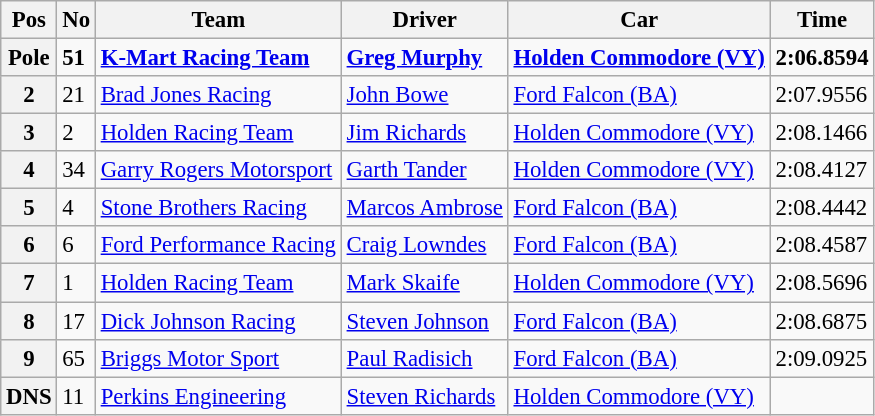<table class="wikitable" style="font-size: 95%;">
<tr>
<th>Pos</th>
<th>No</th>
<th>Team</th>
<th>Driver</th>
<th>Car</th>
<th>Time</th>
</tr>
<tr style="font-weight:bold">
<th>Pole</th>
<td>51</td>
<td><a href='#'>K-Mart Racing Team</a></td>
<td> <a href='#'>Greg Murphy</a></td>
<td><a href='#'>Holden Commodore (VY)</a></td>
<td>2:06.8594</td>
</tr>
<tr>
<th>2</th>
<td>21</td>
<td><a href='#'>Brad Jones Racing</a></td>
<td> <a href='#'>John Bowe</a></td>
<td><a href='#'>Ford Falcon (BA)</a></td>
<td>2:07.9556</td>
</tr>
<tr>
<th>3</th>
<td>2</td>
<td><a href='#'>Holden Racing Team</a></td>
<td> <a href='#'>Jim Richards</a></td>
<td><a href='#'>Holden Commodore (VY)</a></td>
<td>2:08.1466</td>
</tr>
<tr>
<th>4</th>
<td>34</td>
<td><a href='#'>Garry Rogers Motorsport</a></td>
<td> <a href='#'>Garth Tander</a></td>
<td><a href='#'>Holden Commodore (VY)</a></td>
<td>2:08.4127</td>
</tr>
<tr>
<th>5</th>
<td>4</td>
<td><a href='#'>Stone Brothers Racing</a></td>
<td> <a href='#'>Marcos Ambrose</a></td>
<td><a href='#'>Ford Falcon (BA)</a></td>
<td>2:08.4442</td>
</tr>
<tr>
<th>6</th>
<td>6</td>
<td><a href='#'>Ford Performance Racing</a></td>
<td> <a href='#'>Craig Lowndes</a></td>
<td><a href='#'>Ford Falcon (BA)</a></td>
<td>2:08.4587</td>
</tr>
<tr>
<th>7</th>
<td>1</td>
<td><a href='#'>Holden Racing Team</a></td>
<td> <a href='#'>Mark Skaife</a></td>
<td><a href='#'>Holden Commodore (VY)</a></td>
<td>2:08.5696</td>
</tr>
<tr>
<th>8</th>
<td>17</td>
<td><a href='#'>Dick Johnson Racing</a></td>
<td> <a href='#'>Steven Johnson</a></td>
<td><a href='#'>Ford Falcon (BA)</a></td>
<td>2:08.6875</td>
</tr>
<tr>
<th>9</th>
<td>65</td>
<td><a href='#'>Briggs Motor Sport</a></td>
<td> <a href='#'>Paul Radisich</a></td>
<td><a href='#'>Ford Falcon (BA)</a></td>
<td>2:09.0925</td>
</tr>
<tr>
<th>DNS</th>
<td>11</td>
<td><a href='#'>Perkins Engineering</a></td>
<td> <a href='#'>Steven Richards</a></td>
<td><a href='#'>Holden Commodore (VY)</a></td>
<td></td>
</tr>
</table>
